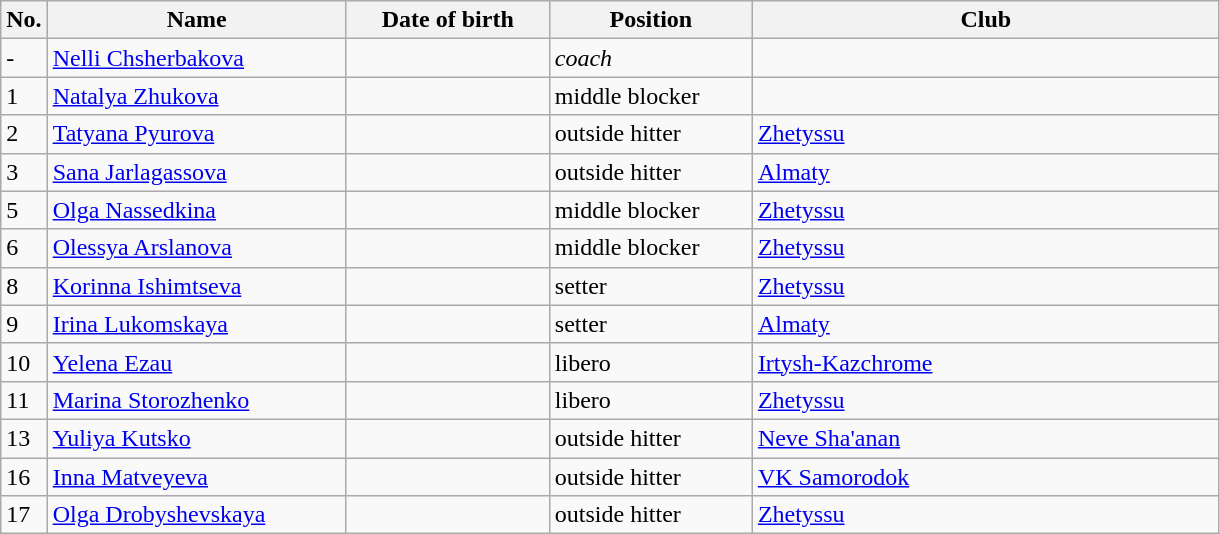<table class=wikitable sortable style=font-size:100%; text-align:center;>
<tr>
<th>No.</th>
<th style=width:12em>Name</th>
<th style=width:8em>Date of birth</th>
<th style=width:8em>Position</th>
<th style=width:19em>Club</th>
</tr>
<tr>
<td>-</td>
<td><a href='#'>Nelli Chsherbakova</a></td>
<td></td>
<td><em>coach</em></td>
<td></td>
</tr>
<tr>
<td>1</td>
<td><a href='#'>Natalya Zhukova</a></td>
<td></td>
<td>middle blocker</td>
<td></td>
</tr>
<tr>
<td>2</td>
<td><a href='#'>Tatyana Pyurova</a></td>
<td></td>
<td>outside hitter</td>
<td> <a href='#'>Zhetyssu</a></td>
</tr>
<tr>
<td>3</td>
<td><a href='#'>Sana Jarlagassova</a></td>
<td></td>
<td>outside hitter</td>
<td> <a href='#'>Almaty</a></td>
</tr>
<tr>
<td>5</td>
<td><a href='#'>Olga Nassedkina</a></td>
<td></td>
<td>middle blocker</td>
<td> <a href='#'>Zhetyssu</a></td>
</tr>
<tr>
<td>6</td>
<td><a href='#'>Olessya Arslanova</a></td>
<td></td>
<td>middle blocker</td>
<td> <a href='#'>Zhetyssu</a></td>
</tr>
<tr>
<td>8</td>
<td><a href='#'>Korinna Ishimtseva</a></td>
<td></td>
<td>setter</td>
<td> <a href='#'>Zhetyssu</a></td>
</tr>
<tr>
<td>9</td>
<td><a href='#'>Irina Lukomskaya</a></td>
<td></td>
<td>setter</td>
<td> <a href='#'>Almaty</a></td>
</tr>
<tr>
<td>10</td>
<td><a href='#'>Yelena Ezau</a></td>
<td></td>
<td>libero</td>
<td> <a href='#'>Irtysh-Kazchrome</a></td>
</tr>
<tr>
<td>11</td>
<td><a href='#'>Marina Storozhenko</a></td>
<td></td>
<td>libero</td>
<td> <a href='#'>Zhetyssu</a></td>
</tr>
<tr>
<td>13</td>
<td><a href='#'>Yuliya Kutsko</a></td>
<td></td>
<td>outside hitter</td>
<td> <a href='#'>Neve Sha'anan</a></td>
</tr>
<tr>
<td>16</td>
<td><a href='#'>Inna Matveyeva</a></td>
<td></td>
<td>outside hitter</td>
<td> <a href='#'>VK Samorodok</a></td>
</tr>
<tr>
<td>17</td>
<td><a href='#'>Olga Drobyshevskaya</a></td>
<td></td>
<td>outside hitter</td>
<td> <a href='#'>Zhetyssu</a></td>
</tr>
</table>
